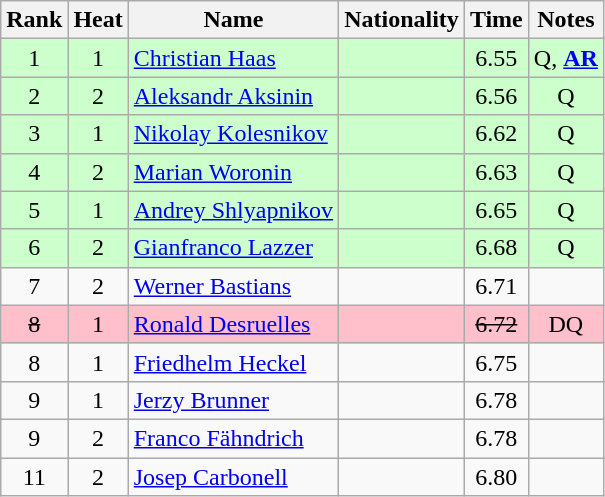<table class="wikitable sortable" style="text-align:center">
<tr>
<th>Rank</th>
<th>Heat</th>
<th>Name</th>
<th>Nationality</th>
<th>Time</th>
<th>Notes</th>
</tr>
<tr bgcolor=ccffcc>
<td>1</td>
<td>1</td>
<td align="left"><a href='#'>Christian Haas</a></td>
<td align=left></td>
<td>6.55</td>
<td>Q, <strong><a href='#'>AR</a></strong></td>
</tr>
<tr bgcolor=ccffcc>
<td>2</td>
<td>2</td>
<td align="left"><a href='#'>Aleksandr Aksinin</a></td>
<td align=left></td>
<td>6.56</td>
<td>Q</td>
</tr>
<tr bgcolor=ccffcc>
<td>3</td>
<td>1</td>
<td align="left"><a href='#'>Nikolay Kolesnikov</a></td>
<td align=left></td>
<td>6.62</td>
<td>Q</td>
</tr>
<tr bgcolor=ccffcc>
<td>4</td>
<td>2</td>
<td align="left"><a href='#'>Marian Woronin</a></td>
<td align=left></td>
<td>6.63</td>
<td>Q</td>
</tr>
<tr bgcolor=ccffcc>
<td>5</td>
<td>1</td>
<td align="left"><a href='#'>Andrey Shlyapnikov</a></td>
<td align=left></td>
<td>6.65</td>
<td>Q</td>
</tr>
<tr bgcolor=ccffcc>
<td>6</td>
<td>2</td>
<td align="left"><a href='#'>Gianfranco Lazzer</a></td>
<td align=left></td>
<td>6.68</td>
<td>Q</td>
</tr>
<tr>
<td>7</td>
<td>2</td>
<td align="left"><a href='#'>Werner Bastians</a></td>
<td align=left></td>
<td>6.71</td>
<td></td>
</tr>
<tr bgcolor=pink>
<td><s>8</s></td>
<td>1</td>
<td align="left"><a href='#'>Ronald Desruelles</a></td>
<td align=left></td>
<td><s>6.72</s></td>
<td>DQ</td>
</tr>
<tr>
<td>8</td>
<td>1</td>
<td align="left"><a href='#'>Friedhelm Heckel</a></td>
<td align=left></td>
<td>6.75</td>
<td></td>
</tr>
<tr>
<td>9</td>
<td>1</td>
<td align="left"><a href='#'>Jerzy Brunner</a></td>
<td align=left></td>
<td>6.78</td>
<td></td>
</tr>
<tr>
<td>9</td>
<td>2</td>
<td align="left"><a href='#'>Franco Fähndrich</a></td>
<td align=left></td>
<td>6.78</td>
<td></td>
</tr>
<tr>
<td>11</td>
<td>2</td>
<td align="left"><a href='#'>Josep Carbonell</a></td>
<td align=left></td>
<td>6.80</td>
<td></td>
</tr>
</table>
